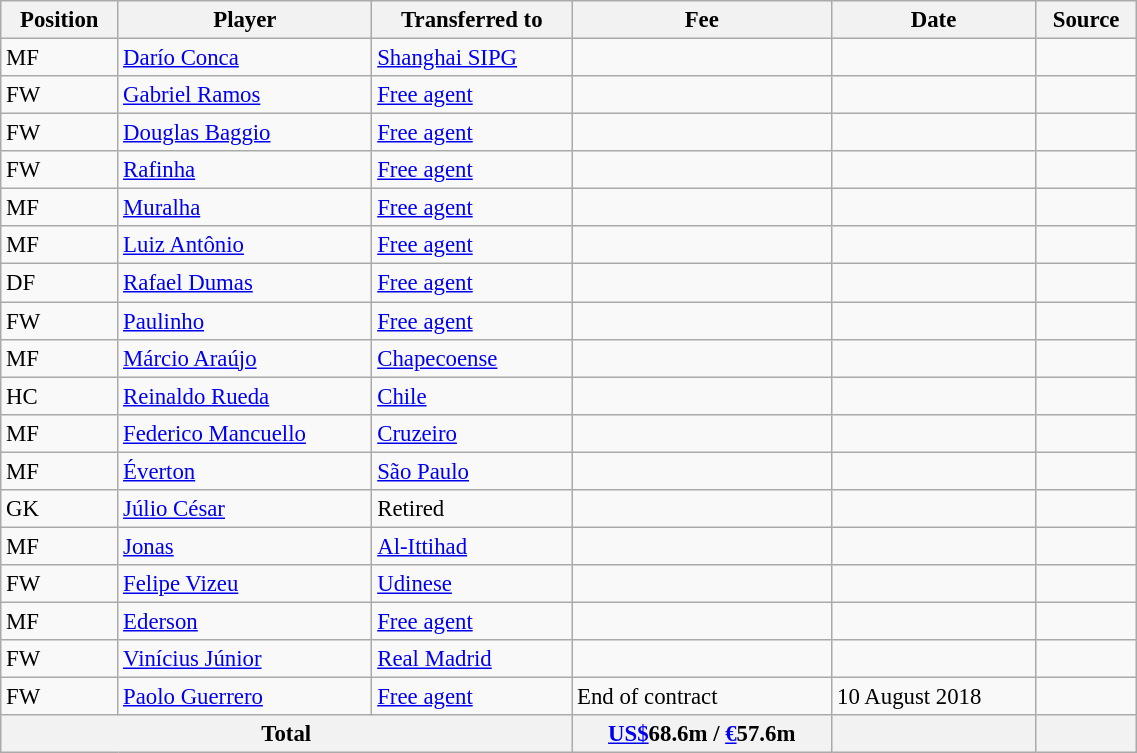<table width=60% class="wikitable sortable" style="text-align:center; font-size:95%; text-align:left">
<tr>
<th>Position</th>
<th>Player</th>
<th>Transferred to</th>
<th data-sort-type=number>Fee</th>
<th>Date</th>
<th>Source</th>
</tr>
<tr>
<td>MF</td>
<td> <a href='#'>Darío Conca</a></td>
<td> <a href='#'>Shanghai SIPG</a></td>
<td></td>
<td></td>
<td></td>
</tr>
<tr>
<td>FW</td>
<td> <a href='#'>Gabriel Ramos</a></td>
<td><a href='#'>Free agent</a></td>
<td></td>
<td></td>
<td></td>
</tr>
<tr>
<td>FW</td>
<td> <a href='#'>Douglas Baggio</a></td>
<td><a href='#'>Free agent</a></td>
<td></td>
<td></td>
<td></td>
</tr>
<tr>
<td>FW</td>
<td> <a href='#'>Rafinha</a></td>
<td><a href='#'>Free agent</a></td>
<td></td>
<td></td>
<td></td>
</tr>
<tr>
<td>MF</td>
<td> <a href='#'>Muralha</a></td>
<td><a href='#'>Free agent</a></td>
<td></td>
<td></td>
<td></td>
</tr>
<tr>
<td>MF</td>
<td> <a href='#'>Luiz Antônio</a></td>
<td><a href='#'>Free agent</a></td>
<td></td>
<td></td>
<td></td>
</tr>
<tr>
<td>DF</td>
<td> <a href='#'>Rafael Dumas</a></td>
<td><a href='#'>Free agent</a></td>
<td></td>
<td></td>
<td></td>
</tr>
<tr>
<td>FW</td>
<td> <a href='#'>Paulinho</a></td>
<td><a href='#'>Free agent</a></td>
<td></td>
<td></td>
<td></td>
</tr>
<tr>
<td>MF</td>
<td> <a href='#'>Márcio Araújo</a></td>
<td> <a href='#'>Chapecoense</a></td>
<td></td>
<td></td>
<td></td>
</tr>
<tr>
<td>HC</td>
<td> <a href='#'>Reinaldo Rueda</a></td>
<td> <a href='#'>Chile</a></td>
<td></td>
<td></td>
<td></td>
</tr>
<tr>
<td>MF</td>
<td> <a href='#'>Federico Mancuello</a></td>
<td> <a href='#'>Cruzeiro</a></td>
<td></td>
<td></td>
<td></td>
</tr>
<tr>
<td>MF</td>
<td> <a href='#'>Éverton</a></td>
<td> <a href='#'>São Paulo</a></td>
<td></td>
<td></td>
<td></td>
</tr>
<tr>
<td>GK</td>
<td> <a href='#'>Júlio César</a></td>
<td>Retired</td>
<td></td>
<td></td>
<td></td>
</tr>
<tr>
<td>MF</td>
<td> <a href='#'>Jonas</a></td>
<td> <a href='#'>Al-Ittihad</a></td>
<td></td>
<td></td>
<td></td>
</tr>
<tr>
<td>FW</td>
<td> <a href='#'>Felipe Vizeu</a></td>
<td> <a href='#'>Udinese</a></td>
<td></td>
<td></td>
<td></td>
</tr>
<tr>
<td>MF</td>
<td> <a href='#'>Ederson</a></td>
<td><a href='#'>Free agent</a></td>
<td></td>
<td></td>
<td></td>
</tr>
<tr>
<td>FW</td>
<td> <a href='#'>Vinícius Júnior</a></td>
<td> <a href='#'>Real Madrid</a></td>
<td></td>
<td></td>
<td></td>
</tr>
<tr>
<td>FW</td>
<td> <a href='#'>Paolo Guerrero</a></td>
<td><a href='#'>Free agent</a> </td>
<td>End of contract</td>
<td>10 August 2018</td>
<td></td>
</tr>
<tr>
<th colspan="3">Total</th>
<th><a href='#'>US$</a>68.6m / <a href='#'>€</a>57.6m</th>
<th></th>
<th></th>
</tr>
</table>
